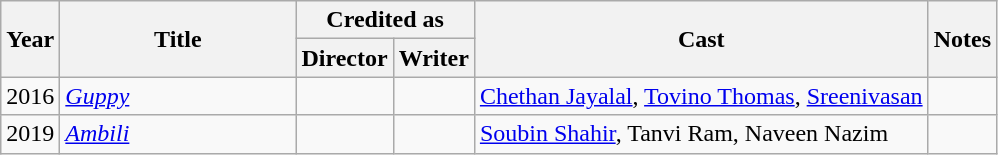<table class=wikitable>
<tr>
<th rowspan="2">Year</th>
<th rowspan="2" width="150">Title</th>
<th colspan="2">Credited as</th>
<th rowspan="2">Cast</th>
<th rowspan="2">Notes</th>
</tr>
<tr>
<th>Director</th>
<th>Writer</th>
</tr>
<tr>
<td>2016</td>
<td><em><a href='#'>Guppy</a></em></td>
<td></td>
<td></td>
<td><a href='#'>Chethan Jayalal</a>, <a href='#'>Tovino Thomas</a>, <a href='#'>Sreenivasan</a></td>
<td></td>
</tr>
<tr>
<td>2019</td>
<td><em><a href='#'>Ambili</a></em></td>
<td></td>
<td></td>
<td><a href='#'>Soubin Shahir</a>, Tanvi Ram, Naveen Nazim</td>
<td></td>
</tr>
</table>
